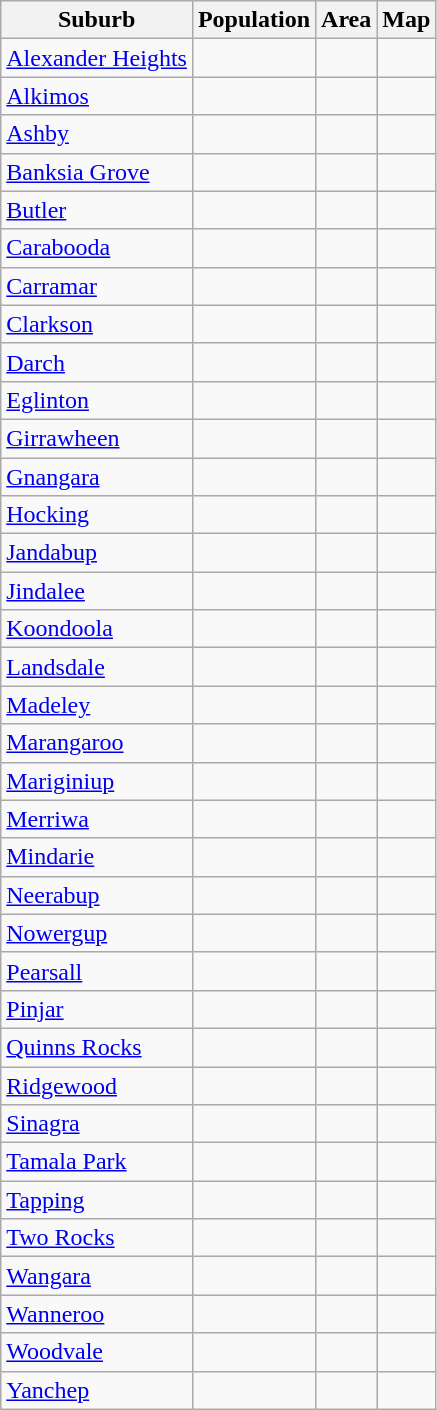<table class="wikitable sortable">
<tr>
<th>Suburb</th>
<th data-sort-type=number>Population</th>
<th data-sort-type=number>Area</th>
<th>Map</th>
</tr>
<tr>
<td><a href='#'>Alexander Heights</a></td>
<td></td>
<td></td>
<td></td>
</tr>
<tr>
<td><a href='#'>Alkimos</a></td>
<td></td>
<td></td>
<td></td>
</tr>
<tr>
<td><a href='#'>Ashby</a></td>
<td></td>
<td></td>
<td></td>
</tr>
<tr>
<td><a href='#'>Banksia Grove</a></td>
<td></td>
<td></td>
<td></td>
</tr>
<tr>
<td><a href='#'>Butler</a></td>
<td></td>
<td></td>
<td></td>
</tr>
<tr>
<td><a href='#'>Carabooda</a></td>
<td></td>
<td></td>
<td></td>
</tr>
<tr>
<td><a href='#'>Carramar</a></td>
<td></td>
<td></td>
<td></td>
</tr>
<tr>
<td><a href='#'>Clarkson</a></td>
<td></td>
<td></td>
<td></td>
</tr>
<tr>
<td><a href='#'>Darch</a></td>
<td></td>
<td></td>
<td></td>
</tr>
<tr>
<td><a href='#'>Eglinton</a></td>
<td></td>
<td></td>
<td></td>
</tr>
<tr>
<td><a href='#'>Girrawheen</a></td>
<td></td>
<td></td>
<td></td>
</tr>
<tr>
<td><a href='#'>Gnangara</a></td>
<td></td>
<td></td>
<td></td>
</tr>
<tr>
<td><a href='#'>Hocking</a></td>
<td></td>
<td></td>
<td></td>
</tr>
<tr>
<td><a href='#'>Jandabup</a></td>
<td></td>
<td></td>
<td></td>
</tr>
<tr>
<td><a href='#'>Jindalee</a></td>
<td></td>
<td></td>
<td></td>
</tr>
<tr>
<td><a href='#'>Koondoola</a></td>
<td></td>
<td></td>
<td></td>
</tr>
<tr>
<td><a href='#'>Landsdale</a></td>
<td></td>
<td></td>
<td></td>
</tr>
<tr>
<td><a href='#'>Madeley</a></td>
<td></td>
<td></td>
<td></td>
</tr>
<tr>
<td><a href='#'>Marangaroo</a></td>
<td></td>
<td></td>
<td></td>
</tr>
<tr>
<td><a href='#'>Mariginiup</a></td>
<td></td>
<td></td>
<td></td>
</tr>
<tr>
<td><a href='#'>Merriwa</a></td>
<td></td>
<td></td>
<td></td>
</tr>
<tr>
<td><a href='#'>Mindarie</a></td>
<td></td>
<td></td>
<td></td>
</tr>
<tr>
<td><a href='#'>Neerabup</a></td>
<td></td>
<td></td>
<td></td>
</tr>
<tr>
<td><a href='#'>Nowergup</a></td>
<td></td>
<td></td>
<td></td>
</tr>
<tr>
<td><a href='#'>Pearsall</a></td>
<td></td>
<td></td>
<td></td>
</tr>
<tr>
<td><a href='#'>Pinjar</a></td>
<td></td>
<td></td>
<td></td>
</tr>
<tr>
<td><a href='#'>Quinns Rocks</a></td>
<td></td>
<td></td>
<td></td>
</tr>
<tr>
<td><a href='#'>Ridgewood</a></td>
<td></td>
<td></td>
<td></td>
</tr>
<tr>
<td><a href='#'>Sinagra</a></td>
<td></td>
<td></td>
<td></td>
</tr>
<tr>
<td><a href='#'>Tamala Park</a></td>
<td></td>
<td></td>
<td></td>
</tr>
<tr>
<td><a href='#'>Tapping</a></td>
<td></td>
<td></td>
<td></td>
</tr>
<tr>
<td><a href='#'>Two Rocks</a></td>
<td></td>
<td></td>
<td></td>
</tr>
<tr>
<td><a href='#'>Wangara</a></td>
<td></td>
<td></td>
<td></td>
</tr>
<tr>
<td><a href='#'>Wanneroo</a></td>
<td></td>
<td></td>
<td></td>
</tr>
<tr>
<td><a href='#'>Woodvale</a></td>
<td></td>
<td></td>
<td></td>
</tr>
<tr>
<td><a href='#'>Yanchep</a></td>
<td></td>
<td></td>
<td></td>
</tr>
</table>
